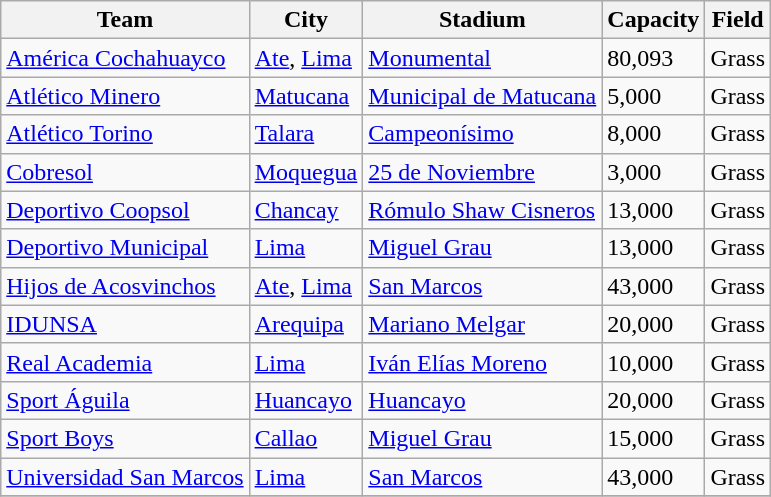<table class="wikitable sortable">
<tr>
<th>Team</th>
<th>City</th>
<th>Stadium</th>
<th>Capacity</th>
<th>Field</th>
</tr>
<tr>
<td><a href='#'>América Cochahuayco</a></td>
<td><a href='#'>Ate</a>, <a href='#'>Lima</a></td>
<td><a href='#'>Monumental</a></td>
<td>80,093</td>
<td>Grass</td>
</tr>
<tr>
<td><a href='#'>Atlético Minero</a></td>
<td><a href='#'>Matucana</a></td>
<td><a href='#'>Municipal de Matucana</a></td>
<td>5,000</td>
<td>Grass</td>
</tr>
<tr>
<td><a href='#'>Atlético Torino</a></td>
<td><a href='#'>Talara</a></td>
<td><a href='#'>Campeonísimo</a></td>
<td>8,000</td>
<td>Grass</td>
</tr>
<tr>
<td><a href='#'>Cobresol</a></td>
<td><a href='#'>Moquegua</a></td>
<td><a href='#'>25 de Noviembre</a></td>
<td>3,000</td>
<td>Grass</td>
</tr>
<tr>
<td><a href='#'>Deportivo Coopsol</a></td>
<td><a href='#'>Chancay</a></td>
<td><a href='#'>Rómulo Shaw Cisneros</a></td>
<td>13,000</td>
<td>Grass</td>
</tr>
<tr>
<td><a href='#'>Deportivo Municipal</a></td>
<td><a href='#'>Lima</a></td>
<td><a href='#'>Miguel Grau</a></td>
<td>13,000</td>
<td>Grass</td>
</tr>
<tr>
<td><a href='#'>Hijos de Acosvinchos</a></td>
<td><a href='#'>Ate</a>, <a href='#'>Lima</a></td>
<td><a href='#'>San Marcos</a></td>
<td>43,000</td>
<td>Grass</td>
</tr>
<tr>
<td><a href='#'>IDUNSA</a></td>
<td><a href='#'>Arequipa</a></td>
<td><a href='#'>Mariano Melgar</a></td>
<td>20,000</td>
<td>Grass</td>
</tr>
<tr>
<td><a href='#'>Real Academia</a></td>
<td><a href='#'>Lima</a></td>
<td><a href='#'>Iván Elías Moreno</a></td>
<td>10,000</td>
<td>Grass</td>
</tr>
<tr>
<td><a href='#'>Sport Águila</a></td>
<td><a href='#'>Huancayo</a></td>
<td><a href='#'>Huancayo</a></td>
<td>20,000</td>
<td>Grass</td>
</tr>
<tr>
<td><a href='#'>Sport Boys</a></td>
<td><a href='#'>Callao</a></td>
<td><a href='#'>Miguel Grau</a></td>
<td>15,000</td>
<td>Grass</td>
</tr>
<tr>
<td><a href='#'>Universidad San Marcos</a></td>
<td><a href='#'>Lima</a></td>
<td><a href='#'>San Marcos</a></td>
<td>43,000</td>
<td>Grass</td>
</tr>
<tr>
</tr>
</table>
